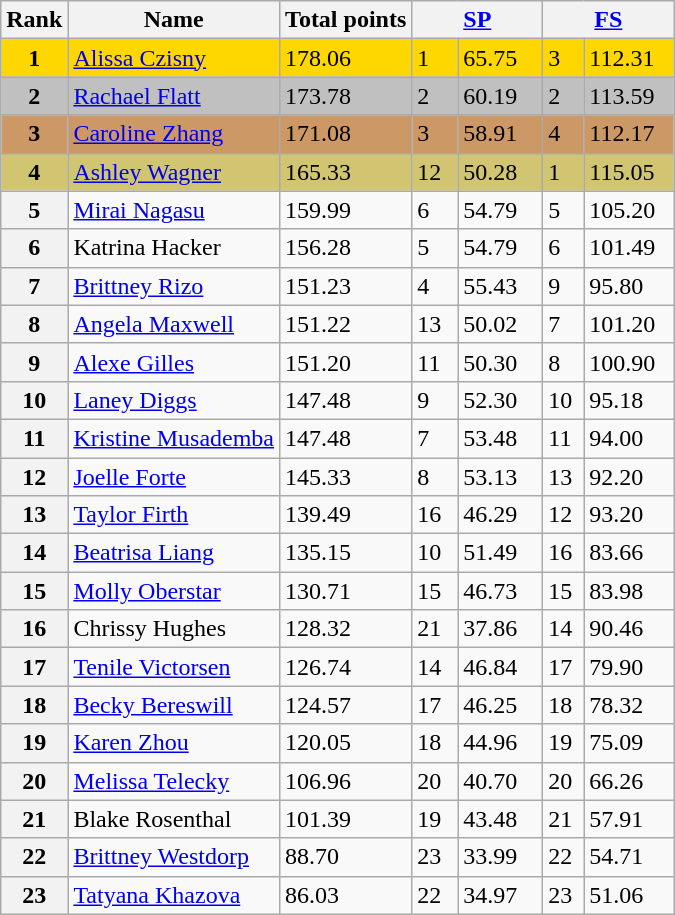<table class="wikitable sortable">
<tr>
<th>Rank</th>
<th>Name</th>
<th>Total points</th>
<th colspan="2" width="80px"><a href='#'>SP</a></th>
<th colspan="2" width="80px"><a href='#'>FS</a></th>
</tr>
<tr bgcolor="gold">
<td align="center"><strong>1</strong></td>
<td><a href='#'>Alissa Czisny</a></td>
<td>178.06</td>
<td>1</td>
<td>65.75</td>
<td>3</td>
<td>112.31</td>
</tr>
<tr bgcolor="silver">
<td align="center"><strong>2</strong></td>
<td><a href='#'>Rachael Flatt</a></td>
<td>173.78</td>
<td>2</td>
<td>60.19</td>
<td>2</td>
<td>113.59</td>
</tr>
<tr bgcolor="cc9966">
<td align="center"><strong>3</strong></td>
<td><a href='#'>Caroline Zhang</a></td>
<td>171.08</td>
<td>3</td>
<td>58.91</td>
<td>4</td>
<td>112.17</td>
</tr>
<tr bgcolor="#d1c571">
<td align="center"><strong>4</strong></td>
<td><a href='#'>Ashley Wagner</a></td>
<td>165.33</td>
<td>12</td>
<td>50.28</td>
<td>1</td>
<td>115.05</td>
</tr>
<tr>
<th>5</th>
<td><a href='#'>Mirai Nagasu</a></td>
<td>159.99</td>
<td>6</td>
<td>54.79</td>
<td>5</td>
<td>105.20</td>
</tr>
<tr>
<th>6</th>
<td>Katrina Hacker</td>
<td>156.28</td>
<td>5</td>
<td>54.79</td>
<td>6</td>
<td>101.49</td>
</tr>
<tr>
<th>7</th>
<td><a href='#'>Brittney Rizo</a></td>
<td>151.23</td>
<td>4</td>
<td>55.43</td>
<td>9</td>
<td>95.80</td>
</tr>
<tr>
<th>8</th>
<td><a href='#'>Angela Maxwell</a></td>
<td>151.22</td>
<td>13</td>
<td>50.02</td>
<td>7</td>
<td>101.20</td>
</tr>
<tr>
<th>9</th>
<td><a href='#'>Alexe Gilles</a></td>
<td>151.20</td>
<td>11</td>
<td>50.30</td>
<td>8</td>
<td>100.90</td>
</tr>
<tr>
<th>10</th>
<td><a href='#'>Laney Diggs</a></td>
<td>147.48</td>
<td>9</td>
<td>52.30</td>
<td>10</td>
<td>95.18</td>
</tr>
<tr>
<th>11</th>
<td><a href='#'>Kristine Musademba</a></td>
<td>147.48</td>
<td>7</td>
<td>53.48</td>
<td>11</td>
<td>94.00</td>
</tr>
<tr>
<th>12</th>
<td><a href='#'>Joelle Forte</a></td>
<td>145.33</td>
<td>8</td>
<td>53.13</td>
<td>13</td>
<td>92.20</td>
</tr>
<tr>
<th>13</th>
<td><a href='#'>Taylor Firth</a></td>
<td>139.49</td>
<td>16</td>
<td>46.29</td>
<td>12</td>
<td>93.20</td>
</tr>
<tr>
<th>14</th>
<td><a href='#'>Beatrisa Liang</a></td>
<td>135.15</td>
<td>10</td>
<td>51.49</td>
<td>16</td>
<td>83.66</td>
</tr>
<tr>
<th>15</th>
<td><a href='#'>Molly Oberstar</a></td>
<td>130.71</td>
<td>15</td>
<td>46.73</td>
<td>15</td>
<td>83.98</td>
</tr>
<tr>
<th>16</th>
<td>Chrissy Hughes</td>
<td>128.32</td>
<td>21</td>
<td>37.86</td>
<td>14</td>
<td>90.46</td>
</tr>
<tr>
<th>17</th>
<td><a href='#'>Tenile Victorsen</a></td>
<td>126.74</td>
<td>14</td>
<td>46.84</td>
<td>17</td>
<td>79.90</td>
</tr>
<tr>
<th>18</th>
<td><a href='#'>Becky Bereswill</a></td>
<td>124.57</td>
<td>17</td>
<td>46.25</td>
<td>18</td>
<td>78.32</td>
</tr>
<tr>
<th>19</th>
<td><a href='#'>Karen Zhou</a></td>
<td>120.05</td>
<td>18</td>
<td>44.96</td>
<td>19</td>
<td>75.09</td>
</tr>
<tr>
<th>20</th>
<td><a href='#'>Melissa Telecky</a></td>
<td>106.96</td>
<td>20</td>
<td>40.70</td>
<td>20</td>
<td>66.26</td>
</tr>
<tr>
<th>21</th>
<td>Blake Rosenthal</td>
<td>101.39</td>
<td>19</td>
<td>43.48</td>
<td>21</td>
<td>57.91</td>
</tr>
<tr>
<th>22</th>
<td><a href='#'>Brittney Westdorp</a></td>
<td>88.70</td>
<td>23</td>
<td>33.99</td>
<td>22</td>
<td>54.71</td>
</tr>
<tr>
<th>23</th>
<td><a href='#'>Tatyana Khazova</a></td>
<td>86.03</td>
<td>22</td>
<td>34.97</td>
<td>23</td>
<td>51.06</td>
</tr>
</table>
